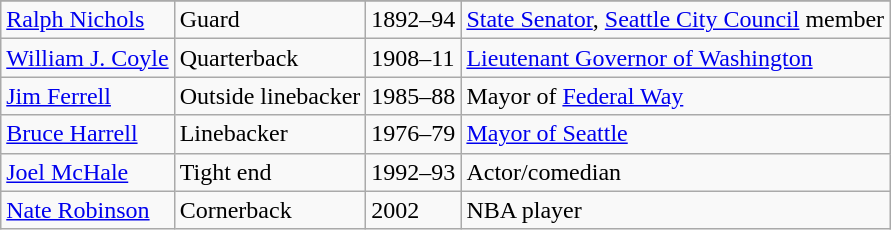<table class="wikitable">
<tr>
</tr>
<tr>
<td><a href='#'>Ralph Nichols</a></td>
<td>Guard</td>
<td>1892–94</td>
<td><a href='#'>State Senator</a>, <a href='#'>Seattle City Council</a> member</td>
</tr>
<tr>
<td><a href='#'>William J. Coyle</a></td>
<td>Quarterback</td>
<td>1908–11</td>
<td><a href='#'>Lieutenant Governor of Washington</a></td>
</tr>
<tr>
<td><a href='#'>Jim Ferrell</a></td>
<td>Outside linebacker</td>
<td>1985–88</td>
<td>Mayor of <a href='#'>Federal Way</a></td>
</tr>
<tr>
<td><a href='#'>Bruce Harrell</a></td>
<td>Linebacker</td>
<td>1976–79</td>
<td><a href='#'>Mayor of Seattle</a></td>
</tr>
<tr>
<td><a href='#'>Joel McHale</a></td>
<td>Tight end</td>
<td>1992–93</td>
<td>Actor/comedian</td>
</tr>
<tr>
<td><a href='#'>Nate Robinson</a></td>
<td>Cornerback</td>
<td>2002</td>
<td>NBA player</td>
</tr>
</table>
